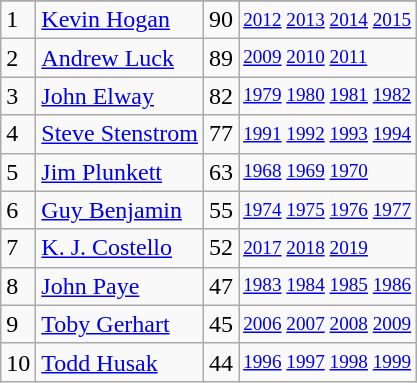<table class="wikitable">
<tr>
</tr>
<tr>
<td>1</td>
<td><a href='#'>Kevin Hogan</a></td>
<td><abbr>90</abbr></td>
<td style="font-size:80%;"><a href='#'>2012</a> <a href='#'>2013</a> <a href='#'>2014</a> <a href='#'>2015</a></td>
</tr>
<tr>
<td>2</td>
<td><a href='#'>Andrew Luck</a></td>
<td><abbr>89</abbr></td>
<td style="font-size:80%;"><a href='#'>2009</a> <a href='#'>2010</a> <a href='#'>2011</a></td>
</tr>
<tr>
<td>3</td>
<td><a href='#'>John Elway</a></td>
<td><abbr>82</abbr></td>
<td style="font-size:80%;"><a href='#'>1979</a> <a href='#'>1980</a> <a href='#'>1981</a> <a href='#'>1982</a></td>
</tr>
<tr>
<td>4</td>
<td><a href='#'>Steve Stenstrom</a></td>
<td><abbr>77</abbr></td>
<td style="font-size:80%;"><a href='#'>1991</a> <a href='#'>1992</a> <a href='#'>1993</a> <a href='#'>1994</a></td>
</tr>
<tr>
<td>5</td>
<td><a href='#'>Jim Plunkett</a></td>
<td><abbr>63</abbr></td>
<td style="font-size:80%;"><a href='#'>1968</a> <a href='#'>1969</a> <a href='#'>1970</a></td>
</tr>
<tr>
<td>6</td>
<td><a href='#'>Guy Benjamin</a></td>
<td><abbr>55</abbr></td>
<td style="font-size:80%;"><a href='#'>1974</a> <a href='#'>1975</a> <a href='#'>1976</a> <a href='#'>1977</a></td>
</tr>
<tr>
<td>7</td>
<td><a href='#'>K. J. Costello</a></td>
<td><abbr>52</abbr></td>
<td style="font-size:80%;"><a href='#'>2017</a> <a href='#'>2018</a> <a href='#'>2019</a></td>
</tr>
<tr>
<td>8</td>
<td><a href='#'>John Paye</a></td>
<td><abbr>47</abbr></td>
<td style="font-size:80%;"><a href='#'>1983</a> <a href='#'>1984</a> <a href='#'>1985</a> <a href='#'>1986</a></td>
</tr>
<tr>
<td>9</td>
<td><a href='#'>Toby Gerhart</a></td>
<td><abbr>45</abbr></td>
<td style="font-size:80%;"><a href='#'>2006</a> <a href='#'>2007</a> <a href='#'>2008</a> <a href='#'>2009</a></td>
</tr>
<tr>
<td>10</td>
<td><a href='#'>Todd Husak</a></td>
<td><abbr>44</abbr></td>
<td style="font-size:80%;"><a href='#'>1996</a> <a href='#'>1997</a> <a href='#'>1998</a> <a href='#'>1999</a></td>
</tr>
</table>
